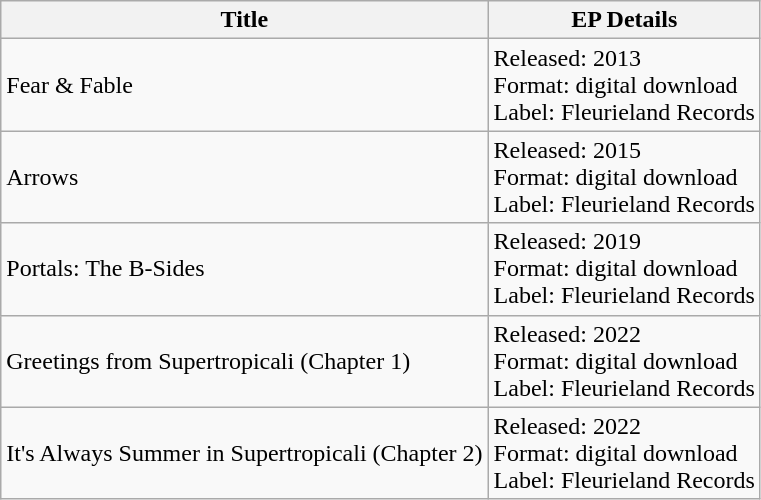<table class="wikitable">
<tr>
<th>Title</th>
<th>EP Details</th>
</tr>
<tr>
<td>Fear & Fable</td>
<td>Released: 2013<br>Format: digital download<br>Label: Fleurieland Records</td>
</tr>
<tr>
<td>Arrows</td>
<td>Released: 2015<br>Format: digital download<br>Label: Fleurieland Records</td>
</tr>
<tr>
<td>Portals: The B-Sides</td>
<td>Released: 2019<br>Format: digital download<br>Label: Fleurieland Records</td>
</tr>
<tr>
<td>Greetings from Supertropicali (Chapter 1)</td>
<td>Released: 2022<br>Format: digital download<br>Label: Fleurieland Records</td>
</tr>
<tr>
<td>It's Always Summer in Supertropicali (Chapter 2)</td>
<td>Released: 2022<br>Format: digital download<br>Label: Fleurieland Records</td>
</tr>
</table>
